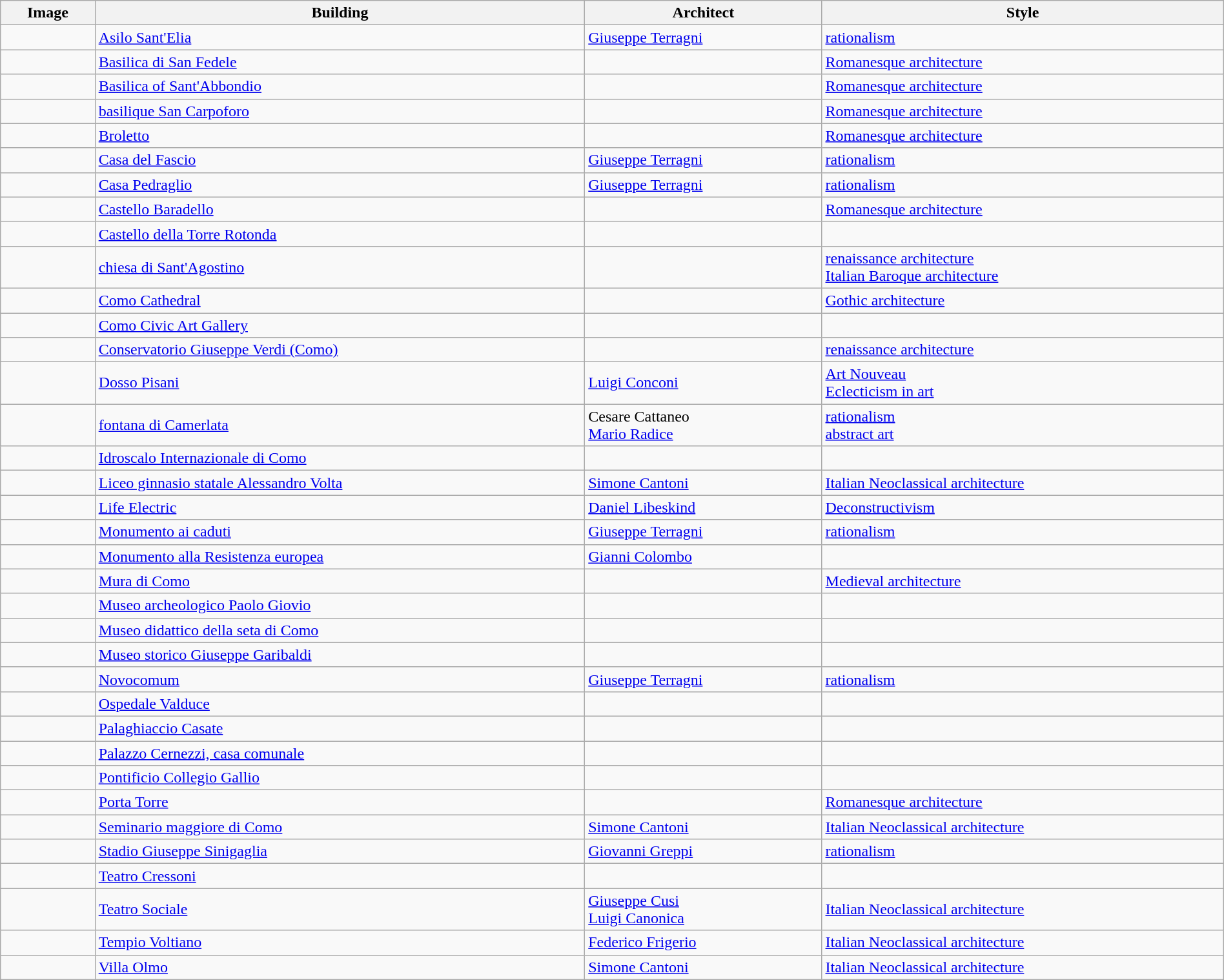<table class='wikitable sortable' style='width:100%'>
<tr>
<th>Image</th>
<th>Building</th>
<th>Architect</th>
<th>Style</th>
</tr>
<tr>
<td></td>
<td><a href='#'>Asilo Sant'Elia</a></td>
<td><a href='#'>Giuseppe Terragni</a></td>
<td><a href='#'>rationalism</a></td>
</tr>
<tr>
<td></td>
<td><a href='#'>Basilica di San Fedele</a></td>
<td></td>
<td><a href='#'>Romanesque architecture</a></td>
</tr>
<tr>
<td></td>
<td><a href='#'>Basilica of Sant'Abbondio</a></td>
<td></td>
<td><a href='#'>Romanesque architecture</a></td>
</tr>
<tr>
<td></td>
<td><a href='#'>basilique San Carpoforo</a></td>
<td></td>
<td><a href='#'>Romanesque architecture</a></td>
</tr>
<tr>
<td></td>
<td><a href='#'>Broletto</a></td>
<td></td>
<td><a href='#'>Romanesque architecture</a></td>
</tr>
<tr>
<td></td>
<td><a href='#'>Casa del Fascio</a></td>
<td><a href='#'>Giuseppe Terragni</a></td>
<td><a href='#'>rationalism</a></td>
</tr>
<tr>
<td></td>
<td><a href='#'>Casa Pedraglio</a></td>
<td><a href='#'>Giuseppe Terragni</a></td>
<td><a href='#'>rationalism</a></td>
</tr>
<tr>
<td></td>
<td><a href='#'>Castello Baradello</a></td>
<td></td>
<td><a href='#'>Romanesque architecture</a></td>
</tr>
<tr>
<td></td>
<td><a href='#'>Castello della Torre Rotonda</a></td>
<td></td>
<td></td>
</tr>
<tr>
<td></td>
<td><a href='#'>chiesa di Sant'Agostino</a></td>
<td></td>
<td><a href='#'>renaissance architecture</a><br><a href='#'>Italian Baroque architecture</a></td>
</tr>
<tr>
<td></td>
<td><a href='#'>Como Cathedral</a></td>
<td></td>
<td><a href='#'>Gothic architecture</a></td>
</tr>
<tr>
<td></td>
<td><a href='#'>Como Civic Art Gallery</a></td>
<td></td>
<td></td>
</tr>
<tr>
<td></td>
<td><a href='#'>Conservatorio Giuseppe Verdi (Como)</a></td>
<td></td>
<td><a href='#'>renaissance architecture</a></td>
</tr>
<tr>
<td></td>
<td><a href='#'>Dosso Pisani</a></td>
<td><a href='#'>Luigi Conconi</a></td>
<td><a href='#'>Art Nouveau</a><br><a href='#'>Eclecticism in art</a></td>
</tr>
<tr>
<td></td>
<td><a href='#'>fontana di Camerlata</a></td>
<td>Cesare Cattaneo<br><a href='#'>Mario Radice</a></td>
<td><a href='#'>rationalism</a><br><a href='#'>abstract art</a></td>
</tr>
<tr>
<td></td>
<td><a href='#'>Idroscalo Internazionale di Como</a></td>
<td></td>
<td></td>
</tr>
<tr>
<td></td>
<td><a href='#'>Liceo ginnasio statale Alessandro Volta</a></td>
<td><a href='#'>Simone Cantoni</a></td>
<td><a href='#'>Italian Neoclassical architecture</a></td>
</tr>
<tr>
<td></td>
<td><a href='#'>Life Electric</a></td>
<td><a href='#'>Daniel Libeskind</a></td>
<td><a href='#'>Deconstructivism</a></td>
</tr>
<tr>
<td></td>
<td><a href='#'>Monumento ai caduti</a></td>
<td><a href='#'>Giuseppe Terragni</a></td>
<td><a href='#'>rationalism</a></td>
</tr>
<tr>
<td></td>
<td><a href='#'>Monumento alla Resistenza europea</a></td>
<td><a href='#'>Gianni Colombo</a></td>
<td></td>
</tr>
<tr>
<td></td>
<td><a href='#'>Mura di Como</a></td>
<td></td>
<td><a href='#'>Medieval architecture</a></td>
</tr>
<tr>
<td></td>
<td><a href='#'>Museo archeologico Paolo Giovio</a></td>
<td></td>
<td></td>
</tr>
<tr>
<td></td>
<td><a href='#'>Museo didattico della seta di Como</a></td>
<td></td>
<td></td>
</tr>
<tr>
<td></td>
<td><a href='#'>Museo storico Giuseppe Garibaldi</a></td>
<td></td>
<td></td>
</tr>
<tr>
<td></td>
<td><a href='#'>Novocomum</a></td>
<td><a href='#'>Giuseppe Terragni</a></td>
<td><a href='#'>rationalism</a></td>
</tr>
<tr>
<td></td>
<td><a href='#'>Ospedale Valduce</a></td>
<td></td>
<td></td>
</tr>
<tr>
<td></td>
<td><a href='#'>Palaghiaccio Casate</a></td>
<td></td>
<td></td>
</tr>
<tr>
<td></td>
<td><a href='#'>Palazzo Cernezzi, casa comunale</a></td>
<td></td>
<td></td>
</tr>
<tr>
<td></td>
<td><a href='#'>Pontificio Collegio Gallio</a></td>
<td></td>
<td></td>
</tr>
<tr>
<td></td>
<td><a href='#'>Porta Torre</a></td>
<td></td>
<td><a href='#'>Romanesque architecture</a></td>
</tr>
<tr>
<td></td>
<td><a href='#'>Seminario maggiore di Como</a></td>
<td><a href='#'>Simone Cantoni</a></td>
<td><a href='#'>Italian Neoclassical architecture</a></td>
</tr>
<tr>
<td></td>
<td><a href='#'>Stadio Giuseppe Sinigaglia</a></td>
<td><a href='#'>Giovanni Greppi</a></td>
<td><a href='#'>rationalism</a></td>
</tr>
<tr>
<td></td>
<td><a href='#'>Teatro Cressoni</a></td>
<td></td>
<td></td>
</tr>
<tr>
<td></td>
<td><a href='#'>Teatro Sociale</a></td>
<td><a href='#'>Giuseppe Cusi</a><br><a href='#'>Luigi Canonica</a></td>
<td><a href='#'>Italian Neoclassical architecture</a></td>
</tr>
<tr>
<td></td>
<td><a href='#'>Tempio Voltiano</a></td>
<td><a href='#'>Federico Frigerio</a></td>
<td><a href='#'>Italian Neoclassical architecture</a></td>
</tr>
<tr>
<td></td>
<td><a href='#'>Villa Olmo</a></td>
<td><a href='#'>Simone Cantoni</a></td>
<td><a href='#'>Italian Neoclassical architecture</a></td>
</tr>
</table>
